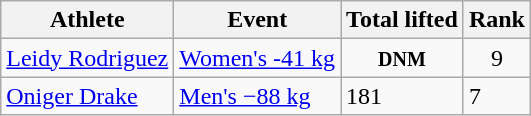<table class="wikitable">
<tr>
<th>Athlete</th>
<th>Event</th>
<th>Total lifted</th>
<th>Rank</th>
</tr>
<tr align="center">
<td align="left"><a href='#'>Leidy Rodriguez</a></td>
<td align="left"><a href='#'>Women's -41 kg</a></td>
<td><small><strong>DNM</strong></small></td>
<td>9</td>
</tr>
<tr>
<td><a href='#'>Oniger Drake</a></td>
<td><a href='#'>Men's −88 kg</a></td>
<td>181</td>
<td>7</td>
</tr>
</table>
